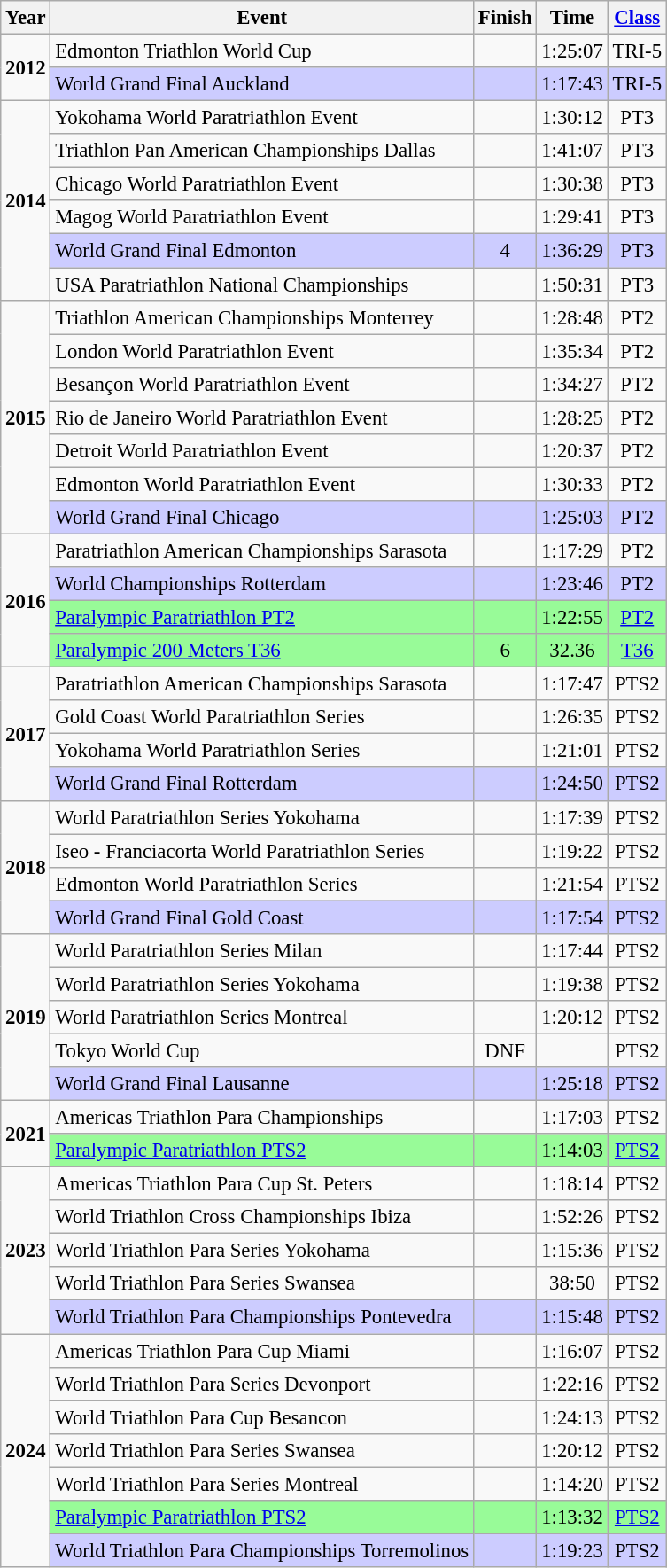<table class="wikitable" style="text-align:center; font-size:95%;">
<tr>
<th align=center>Year</th>
<th align=center>Event</th>
<th align=center>Finish</th>
<th align=center>Time</th>
<th align=center><a href='#'>Class</a></th>
</tr>
<tr>
<td rowspan="2"><strong>2012</strong></td>
<td align=left>Edmonton Triathlon World Cup</td>
<td></td>
<td>1:25:07</td>
<td>TRI-5</td>
</tr>
<tr bgcolor=#CCCCFF>
<td align=left>World Grand Final Auckland</td>
<td></td>
<td>1:17:43</td>
<td>TRI-5</td>
</tr>
<tr>
<td rowspan="6"><strong>2014</strong></td>
<td align=left>Yokohama World Paratriathlon Event</td>
<td></td>
<td>1:30:12</td>
<td>PT3</td>
</tr>
<tr>
<td align=left>Triathlon Pan American Championships Dallas</td>
<td></td>
<td>1:41:07</td>
<td>PT3</td>
</tr>
<tr>
<td align=left>Chicago World Paratriathlon Event</td>
<td></td>
<td>1:30:38</td>
<td>PT3</td>
</tr>
<tr>
<td align=left>Magog World Paratriathlon Event</td>
<td></td>
<td>1:29:41</td>
<td>PT3</td>
</tr>
<tr bgcolor=#CCCCFF>
<td align=left>World Grand Final Edmonton</td>
<td>4</td>
<td>1:36:29</td>
<td>PT3</td>
</tr>
<tr>
<td align=left>USA Paratriathlon National Championships</td>
<td></td>
<td>1:50:31</td>
<td>PT3</td>
</tr>
<tr>
<td rowspan="7"><strong>2015</strong></td>
<td align=left>Triathlon American Championships Monterrey</td>
<td></td>
<td>1:28:48</td>
<td>PT2</td>
</tr>
<tr>
<td align=left>London World Paratriathlon Event</td>
<td></td>
<td>1:35:34</td>
<td>PT2</td>
</tr>
<tr>
<td align=left>Besançon World Paratriathlon Event</td>
<td></td>
<td>1:34:27</td>
<td>PT2</td>
</tr>
<tr>
<td align=left>Rio de Janeiro World Paratriathlon Event</td>
<td></td>
<td>1:28:25</td>
<td>PT2</td>
</tr>
<tr>
<td align=left>Detroit World Paratriathlon Event</td>
<td></td>
<td>1:20:37</td>
<td>PT2</td>
</tr>
<tr>
<td align=left>Edmonton World Paratriathlon Event</td>
<td></td>
<td>1:30:33</td>
<td>PT2</td>
</tr>
<tr bgcolor=#CCCCFF>
<td align=left>World Grand Final Chicago</td>
<td></td>
<td>1:25:03</td>
<td>PT2</td>
</tr>
<tr>
<td rowspan="4"><strong>2016</strong></td>
<td align=left>Paratriathlon American Championships Sarasota</td>
<td></td>
<td>1:17:29</td>
<td>PT2</td>
</tr>
<tr bgcolor=#CCCCFF>
<td align=left>World Championships Rotterdam</td>
<td></td>
<td>1:23:46</td>
<td>PT2</td>
</tr>
<tr style="background:#98fb98;">
<td align=left><a href='#'>Paralympic Paratriathlon PT2</a></td>
<td></td>
<td>1:22:55</td>
<td><a href='#'>PT2</a></td>
</tr>
<tr style="background:#98fb98;">
<td align=left><a href='#'>Paralympic 200 Meters T36</a></td>
<td>6</td>
<td>32.36</td>
<td><a href='#'>T36</a></td>
</tr>
<tr>
<td rowspan="4"><strong>2017</strong></td>
<td align=left>Paratriathlon American Championships Sarasota</td>
<td></td>
<td>1:17:47</td>
<td>PTS2</td>
</tr>
<tr>
<td align=left>Gold Coast World Paratriathlon Series</td>
<td></td>
<td>1:26:35</td>
<td>PTS2</td>
</tr>
<tr>
<td align=left>Yokohama World Paratriathlon Series</td>
<td></td>
<td>1:21:01</td>
<td>PTS2</td>
</tr>
<tr bgcolor=#CCCCFF>
<td align=left>World Grand Final Rotterdam</td>
<td></td>
<td>1:24:50</td>
<td>PTS2</td>
</tr>
<tr>
<td rowspan="4"><strong>2018</strong></td>
<td align=left>World Paratriathlon Series Yokohama</td>
<td></td>
<td>1:17:39</td>
<td>PTS2</td>
</tr>
<tr>
<td align=left>Iseo - Franciacorta World Paratriathlon Series</td>
<td></td>
<td>1:19:22</td>
<td>PTS2</td>
</tr>
<tr>
<td align=left>Edmonton World Paratriathlon Series</td>
<td></td>
<td>1:21:54</td>
<td>PTS2</td>
</tr>
<tr bgcolor=#CCCCFF>
<td align=left>World Grand Final Gold Coast</td>
<td></td>
<td>1:17:54</td>
<td>PTS2</td>
</tr>
<tr>
<td rowspan="5"><strong>2019</strong></td>
<td align=left>World Paratriathlon Series Milan</td>
<td></td>
<td>1:17:44</td>
<td>PTS2</td>
</tr>
<tr>
<td align=left>World Paratriathlon Series Yokohama</td>
<td></td>
<td>1:19:38</td>
<td>PTS2</td>
</tr>
<tr>
<td align=left>World Paratriathlon Series Montreal</td>
<td></td>
<td>1:20:12</td>
<td>PTS2</td>
</tr>
<tr>
<td align=left>Tokyo World Cup</td>
<td>DNF</td>
<td></td>
<td>PTS2</td>
</tr>
<tr bgcolor=#CCCCFF>
<td align=left>World Grand Final Lausanne</td>
<td></td>
<td>1:25:18</td>
<td>PTS2</td>
</tr>
<tr>
<td rowspan="2"><strong>2021</strong></td>
<td align=left>Americas Triathlon Para Championships</td>
<td></td>
<td>1:17:03</td>
<td>PTS2</td>
</tr>
<tr style="background:#98fb98;">
<td align=left><a href='#'>Paralympic Paratriathlon PTS2</a></td>
<td></td>
<td>1:14:03</td>
<td><a href='#'>PTS2</a></td>
</tr>
<tr>
<td rowspan="5"><strong>2023</strong></td>
<td align=left>Americas Triathlon Para Cup St. Peters</td>
<td></td>
<td>1:18:14</td>
<td>PTS2</td>
</tr>
<tr>
<td align=left>World Triathlon Cross Championships Ibiza</td>
<td></td>
<td>1:52:26</td>
<td>PTS2</td>
</tr>
<tr>
<td align=left>World Triathlon Para Series Yokohama</td>
<td></td>
<td>1:15:36</td>
<td>PTS2</td>
</tr>
<tr>
<td align=left>World Triathlon Para Series Swansea</td>
<td></td>
<td>38:50</td>
<td>PTS2</td>
</tr>
<tr bgcolor=#CCCCFF>
<td align=left>World Triathlon Para Championships Pontevedra</td>
<td></td>
<td>1:15:48</td>
<td>PTS2</td>
</tr>
<tr>
<td rowspan="7"><strong>2024</strong></td>
<td align=left>Americas Triathlon Para Cup Miami</td>
<td></td>
<td>1:16:07</td>
<td>PTS2</td>
</tr>
<tr>
<td align=left>World Triathlon Para Series Devonport</td>
<td></td>
<td>1:22:16</td>
<td>PTS2</td>
</tr>
<tr>
<td align=left>World Triathlon Para Cup Besancon</td>
<td></td>
<td>1:24:13</td>
<td>PTS2</td>
</tr>
<tr>
<td align=left>World Triathlon Para Series Swansea</td>
<td></td>
<td>1:20:12</td>
<td>PTS2</td>
</tr>
<tr>
<td align=left>World Triathlon Para Series Montreal</td>
<td></td>
<td>1:14:20</td>
<td>PTS2</td>
</tr>
<tr style="background:#98fb98;">
<td align=left><a href='#'>Paralympic Paratriathlon PTS2</a></td>
<td></td>
<td>1:13:32</td>
<td><a href='#'>PTS2</a></td>
</tr>
<tr bgcolor=#CCCCFF>
<td align=left>World Triathlon Para Championships Torremolinos</td>
<td></td>
<td>1:19:23</td>
<td>PTS2</td>
</tr>
</table>
